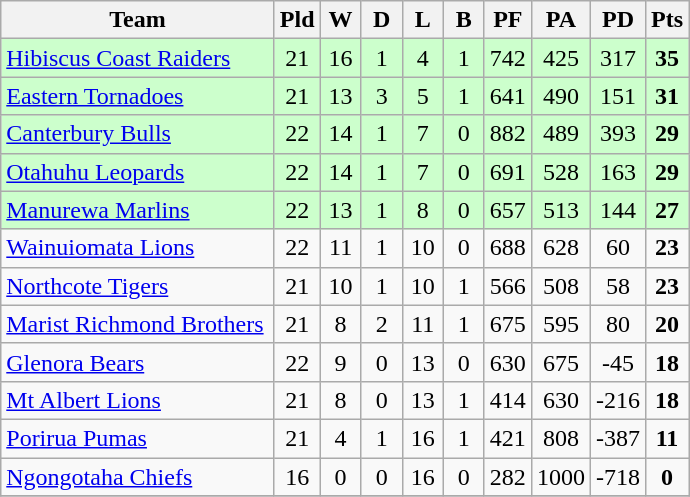<table class="wikitable" style="text-align:center;">
<tr>
<th width=175>Team</th>
<th width=20 abbr="Played">Pld</th>
<th width=20 abbr="Won">W</th>
<th width=20 abbr="Drawn">D</th>
<th width=20 abbr="Lost">L</th>
<th width=20 abbr="Bye">B</th>
<th width=20 abbr="Points for">PF</th>
<th width=20 abbr="Points against">PA</th>
<th width=20 abbr="Points difference">PD</th>
<th width=20 abbr="Points">Pts</th>
</tr>
<tr style="background: #ccffcc;">
<td style="text-align:left;"><a href='#'>Hibiscus Coast Raiders</a></td>
<td>21</td>
<td>16</td>
<td>1</td>
<td>4</td>
<td>1</td>
<td>742</td>
<td>425</td>
<td>317</td>
<td><strong>35</strong></td>
</tr>
<tr style="background: #ccffcc;">
<td style="text-align:left;"><a href='#'>Eastern Tornadoes</a></td>
<td>21</td>
<td>13</td>
<td>3</td>
<td>5</td>
<td>1</td>
<td>641</td>
<td>490</td>
<td>151</td>
<td><strong>31</strong></td>
</tr>
<tr style="background: #ccffcc;">
<td style="text-align:left;"><a href='#'>Canterbury Bulls</a></td>
<td>22</td>
<td>14</td>
<td>1</td>
<td>7</td>
<td>0</td>
<td>882</td>
<td>489</td>
<td>393</td>
<td><strong>29</strong></td>
</tr>
<tr style="background: #ccffcc;">
<td style="text-align:left;"><a href='#'>Otahuhu Leopards</a></td>
<td>22</td>
<td>14</td>
<td>1</td>
<td>7</td>
<td>0</td>
<td>691</td>
<td>528</td>
<td>163</td>
<td><strong>29</strong></td>
</tr>
<tr style="background: #ccffcc;">
<td style="text-align:left;"><a href='#'>Manurewa Marlins</a></td>
<td>22</td>
<td>13</td>
<td>1</td>
<td>8</td>
<td>0</td>
<td>657</td>
<td>513</td>
<td>144</td>
<td><strong>27</strong></td>
</tr>
<tr>
<td style="text-align:left;"><a href='#'>Wainuiomata Lions</a></td>
<td>22</td>
<td>11</td>
<td>1</td>
<td>10</td>
<td>0</td>
<td>688</td>
<td>628</td>
<td>60</td>
<td><strong>23</strong></td>
</tr>
<tr>
<td style="text-align:left;"><a href='#'>Northcote Tigers</a></td>
<td>21</td>
<td>10</td>
<td>1</td>
<td>10</td>
<td>1</td>
<td>566</td>
<td>508</td>
<td>58</td>
<td><strong>23</strong></td>
</tr>
<tr>
<td style="text-align:left;"><a href='#'>Marist Richmond Brothers</a></td>
<td>21</td>
<td>8</td>
<td>2</td>
<td>11</td>
<td>1</td>
<td>675</td>
<td>595</td>
<td>80</td>
<td><strong>20</strong></td>
</tr>
<tr>
<td style="text-align:left;"><a href='#'>Glenora Bears</a></td>
<td>22</td>
<td>9</td>
<td>0</td>
<td>13</td>
<td>0</td>
<td>630</td>
<td>675</td>
<td>-45</td>
<td><strong>18</strong></td>
</tr>
<tr>
<td style="text-align:left;"><a href='#'>Mt Albert Lions</a></td>
<td>21</td>
<td>8</td>
<td>0</td>
<td>13</td>
<td>1</td>
<td>414</td>
<td>630</td>
<td>-216</td>
<td><strong>18</strong></td>
</tr>
<tr>
<td style="text-align:left;"><a href='#'>Porirua Pumas</a></td>
<td>21</td>
<td>4</td>
<td>1</td>
<td>16</td>
<td>1</td>
<td>421</td>
<td>808</td>
<td>-387</td>
<td><strong>11</strong></td>
</tr>
<tr>
<td style="text-align:left;"><a href='#'>Ngongotaha Chiefs</a></td>
<td>16</td>
<td>0</td>
<td>0</td>
<td>16</td>
<td>0</td>
<td>282</td>
<td>1000</td>
<td>-718</td>
<td><strong>0</strong></td>
</tr>
<tr>
</tr>
</table>
